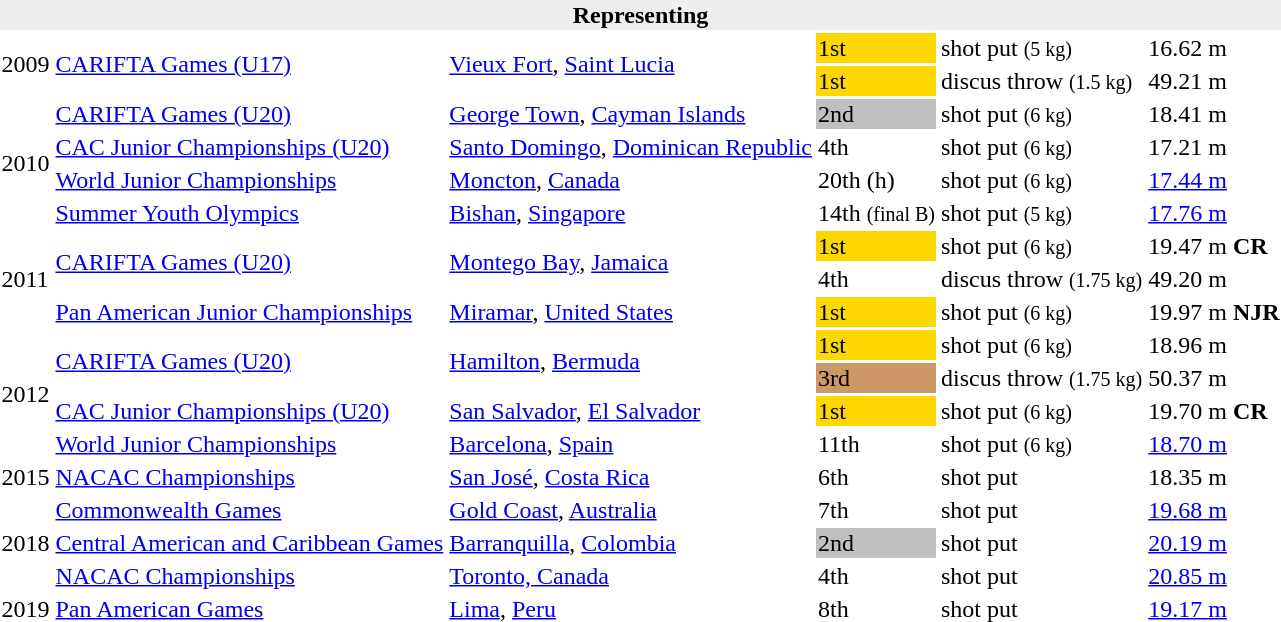<table>
<tr>
<th bgcolor="#eeeeee" colspan="6">Representing </th>
</tr>
<tr>
<td rowspan=2>2009</td>
<td rowspan=2><a href='#'>CARIFTA Games (U17)</a></td>
<td rowspan=2><a href='#'>Vieux Fort</a>, <a href='#'>Saint Lucia</a></td>
<td bgcolor="gold">1st</td>
<td>shot put <small>(5 kg)</small></td>
<td>16.62 m</td>
</tr>
<tr>
<td bgcolor="gold">1st</td>
<td>discus throw <small>(1.5 kg)</small></td>
<td>49.21 m</td>
</tr>
<tr>
<td rowspan=4>2010</td>
<td><a href='#'>CARIFTA Games (U20)</a></td>
<td><a href='#'>George Town</a>, <a href='#'>Cayman Islands</a></td>
<td bgcolor="silver">2nd</td>
<td>shot put <small>(6 kg)</small></td>
<td>18.41 m</td>
</tr>
<tr>
<td><a href='#'>CAC Junior Championships (U20)</a></td>
<td><a href='#'>Santo Domingo</a>, <a href='#'>Dominican Republic</a></td>
<td>4th</td>
<td>shot put <small>(6 kg)</small></td>
<td>17.21 m</td>
</tr>
<tr>
<td><a href='#'>World Junior Championships</a></td>
<td><a href='#'>Moncton</a>, <a href='#'>Canada</a></td>
<td>20th (h)</td>
<td>shot put <small>(6 kg)</small></td>
<td><a href='#'>17.44 m</a></td>
</tr>
<tr>
<td><a href='#'>Summer Youth Olympics</a></td>
<td><a href='#'>Bishan</a>, <a href='#'>Singapore</a></td>
<td>14th <small>(final B)</small></td>
<td>shot put <small>(5 kg)</small></td>
<td><a href='#'>17.76 m</a></td>
</tr>
<tr>
<td rowspan=3>2011</td>
<td rowspan=2><a href='#'>CARIFTA Games (U20)</a></td>
<td rowspan=2><a href='#'>Montego Bay</a>, <a href='#'>Jamaica</a></td>
<td bgcolor="gold">1st</td>
<td>shot put <small>(6 kg)</small></td>
<td>19.47 m <strong>CR</strong></td>
</tr>
<tr>
<td>4th</td>
<td>discus throw <small>(1.75 kg)</small></td>
<td>49.20 m</td>
</tr>
<tr>
<td><a href='#'>Pan American Junior Championships</a></td>
<td><a href='#'>Miramar</a>, <a href='#'>United States</a></td>
<td bgcolor="gold">1st</td>
<td>shot put <small>(6 kg)</small></td>
<td>19.97 m <strong>NJR</strong></td>
</tr>
<tr>
<td rowspan=4>2012</td>
<td rowspan=2><a href='#'>CARIFTA Games (U20)</a></td>
<td rowspan=2><a href='#'>Hamilton</a>, <a href='#'>Bermuda</a></td>
<td bgcolor="gold">1st</td>
<td>shot put <small>(6 kg)</small></td>
<td>18.96 m</td>
</tr>
<tr>
<td bgcolor="cc9966">3rd</td>
<td>discus throw <small>(1.75 kg)</small></td>
<td>50.37 m</td>
</tr>
<tr>
<td><a href='#'>CAC Junior Championships (U20)</a></td>
<td><a href='#'>San Salvador</a>, <a href='#'>El Salvador</a></td>
<td bgcolor="gold">1st</td>
<td>shot put <small>(6 kg)</small></td>
<td>19.70 m <strong>CR</strong></td>
</tr>
<tr>
<td><a href='#'>World Junior Championships</a></td>
<td><a href='#'>Barcelona</a>, <a href='#'>Spain</a></td>
<td>11th</td>
<td>shot put <small>(6 kg)</small></td>
<td><a href='#'>18.70 m</a></td>
</tr>
<tr>
<td>2015</td>
<td><a href='#'>NACAC Championships</a></td>
<td><a href='#'>San José</a>, <a href='#'>Costa Rica</a></td>
<td>6th</td>
<td>shot put</td>
<td>18.35 m</td>
</tr>
<tr>
<td rowspan=3>2018</td>
<td><a href='#'>Commonwealth Games</a></td>
<td><a href='#'>Gold Coast</a>, <a href='#'>Australia</a></td>
<td>7th</td>
<td>shot put</td>
<td><a href='#'>19.68 m</a></td>
</tr>
<tr>
<td><a href='#'>Central American and Caribbean Games</a></td>
<td><a href='#'>Barranquilla</a>, <a href='#'>Colombia</a></td>
<td bgcolor="silver">2nd</td>
<td>shot put</td>
<td><a href='#'>20.19 m</a></td>
</tr>
<tr>
<td><a href='#'>NACAC Championships</a></td>
<td><a href='#'>Toronto, Canada</a></td>
<td>4th</td>
<td>shot put</td>
<td><a href='#'>20.85 m</a></td>
</tr>
<tr>
<td>2019</td>
<td><a href='#'>Pan American Games</a></td>
<td><a href='#'>Lima</a>, <a href='#'>Peru</a></td>
<td>8th</td>
<td>shot put</td>
<td><a href='#'>19.17 m</a></td>
</tr>
</table>
